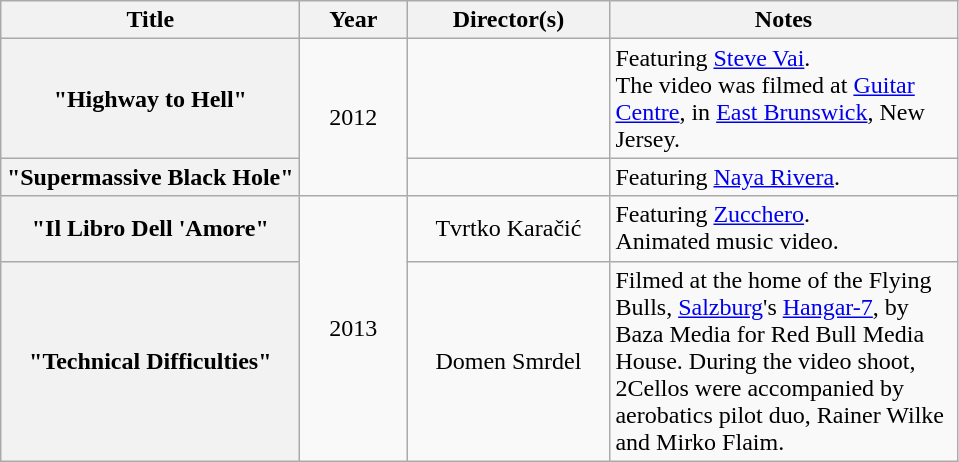<table class="wikitable plainrowheaders" style="text-align:center;" border="1">
<tr>
<th scope="col" style="width:12em;">Title</th>
<th scope="col" style="width:4em;">Year</th>
<th scope="col" style="width:8em;">Director(s)</th>
<th scope="col" style="width:14em;">Notes</th>
</tr>
<tr>
<th scope="row">"Highway to Hell"</th>
<td rowspan="2">2012</td>
<td></td>
<td align="left">Featuring <a href='#'>Steve Vai</a>. <br>The video was filmed at <a href='#'>Guitar Centre</a>, in <a href='#'>East Brunswick</a>, New Jersey.</td>
</tr>
<tr>
<th scope="row">"Supermassive Black Hole"</th>
<td></td>
<td align="left">Featuring <a href='#'>Naya Rivera</a>.</td>
</tr>
<tr>
<th scope="row">"Il Libro Dell 'Amore"</th>
<td rowspan="2">2013</td>
<td>Tvrtko Karačić</td>
<td align="left">Featuring <a href='#'>Zucchero</a>. <br> Animated music video.</td>
</tr>
<tr>
<th scope="row">"Technical Difficulties"</th>
<td>Domen Smrdel</td>
<td align="left">Filmed at the home of the Flying Bulls, <a href='#'>Salzburg</a>'s <a href='#'>Hangar-7</a>, by Baza Media for Red Bull Media House. During the video shoot, 2Cellos were accompanied by aerobatics pilot duo, Rainer Wilke and Mirko Flaim.</td>
</tr>
</table>
